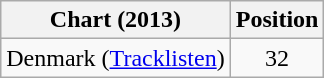<table class="wikitable">
<tr>
<th>Chart (2013)</th>
<th>Position</th>
</tr>
<tr>
<td>Denmark (<a href='#'>Tracklisten</a>)</td>
<td align=center>32</td>
</tr>
</table>
